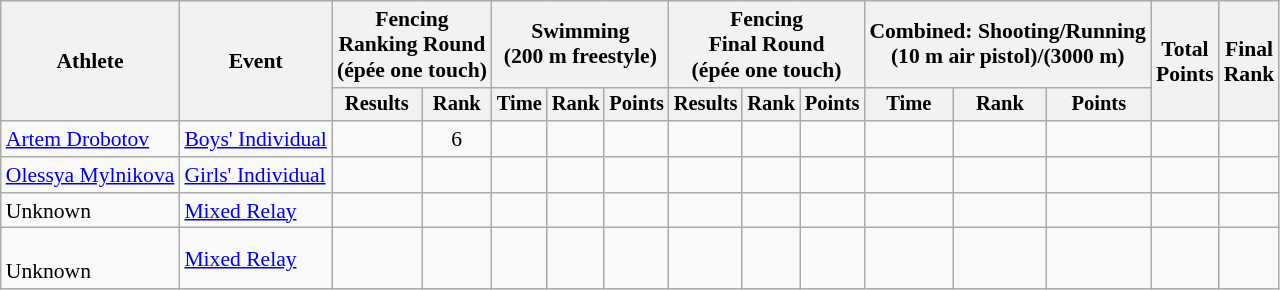<table class="wikitable" style="font-size:90%;">
<tr>
<th rowspan=2>Athlete</th>
<th rowspan=2>Event</th>
<th colspan=2>Fencing<br>Ranking Round<br><span>(épée one touch)</span></th>
<th colspan=3>Swimming<br><span>(200 m freestyle)</span></th>
<th colspan=3>Fencing<br>Final Round<br><span>(épée one touch)</span></th>
<th colspan=3>Combined: Shooting/Running<br><span>(10 m air pistol)/(3000 m)</span></th>
<th rowspan=2>Total<br>Points</th>
<th rowspan=2>Final<br>Rank</th>
</tr>
<tr style="font-size:95%">
<th>Results</th>
<th>Rank</th>
<th>Time</th>
<th>Rank</th>
<th>Points</th>
<th>Results</th>
<th>Rank</th>
<th>Points</th>
<th>Time</th>
<th>Rank</th>
<th>Points</th>
</tr>
<tr align=center>
<td align=left><a href='#'>Artem Drobotov</a></td>
<td align=left><a href='#'>Boys' Individual</a></td>
<td></td>
<td>6</td>
<td></td>
<td></td>
<td></td>
<td></td>
<td></td>
<td></td>
<td></td>
<td></td>
<td></td>
<td></td>
<td></td>
</tr>
<tr align=center>
<td align=left><a href='#'>Olessya Mylnikova</a></td>
<td align=left><a href='#'>Girls' Individual</a></td>
<td></td>
<td></td>
<td></td>
<td></td>
<td></td>
<td></td>
<td></td>
<td></td>
<td></td>
<td></td>
<td></td>
<td></td>
<td></td>
</tr>
<tr align=center>
<td align=left>Unknown<br></td>
<td align=left><a href='#'>Mixed Relay</a></td>
<td></td>
<td></td>
<td></td>
<td></td>
<td></td>
<td></td>
<td></td>
<td></td>
<td></td>
<td></td>
<td></td>
<td></td>
<td></td>
</tr>
<tr align=center>
<td align=left><br>Unknown</td>
<td align=left><a href='#'>Mixed Relay</a></td>
<td></td>
<td></td>
<td></td>
<td></td>
<td></td>
<td></td>
<td></td>
<td></td>
<td></td>
<td></td>
<td></td>
<td></td>
<td></td>
</tr>
</table>
